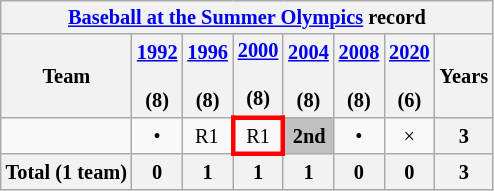<table class="wikitable" style="text-align:center; font-size:85%;">
<tr>
<th colspan=26><a href='#'>Baseball at the Summer Olympics</a> record</th>
</tr>
<tr>
<th>Team</th>
<th><a href='#'>1992</a><br><br>(8)</th>
<th><a href='#'>1996</a><br><br>(8)</th>
<th><a href='#'>2000</a><br><br>(8)</th>
<th><a href='#'>2004</a><br><br>(8)</th>
<th><a href='#'>2008</a><br><br>(8)</th>
<th><a href='#'>2020</a><br><br>(6)</th>
<th>Years</th>
</tr>
<tr>
<td align=left></td>
<td>•</td>
<td>R1<br></td>
<td style="border: 3px solid red">R1<br></td>
<td style="background:Silver;"><strong>2nd</strong></td>
<td>•</td>
<td>×</td>
<th>3</th>
</tr>
<tr>
<th>Total (1 team)</th>
<th>0</th>
<th>1</th>
<th>1</th>
<th>1</th>
<th>0</th>
<th>0</th>
<th>3</th>
</tr>
</table>
